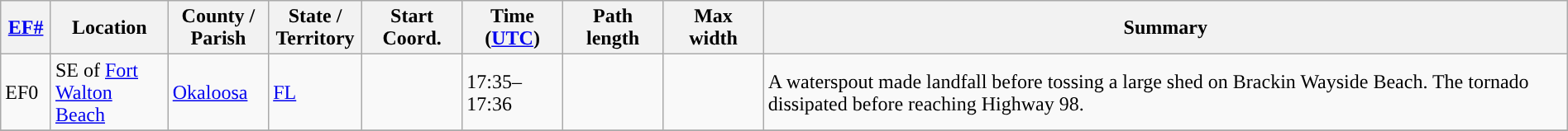<table class="wikitable sortable" style="width:100%;">
<tr>
<th scope="col"  style="width:3%; text-align:center;"><a href='#'>EF#</a></th>
<th scope="col"  style="width:7%; text-align:center;" class="unsortable">Location</th>
<th scope="col"  style="width:6%; text-align:center;" class="unsortable">County / Parish</th>
<th scope="col"  style="width:5%; text-align:center;">State / Territory</th>
<th scope="col"  style="width:6%; text-align:center;">Start Coord.</th>
<th scope="col"  style="width:6%; text-align:center;">Time (<a href='#'>UTC</a>)</th>
<th scope="col"  style="width:6%; text-align:center;">Path length</th>
<th scope="col"  style="width:6%; text-align:center;">Max width</th>
<th scope="col" class="unsortable" style="width:48%; text-align:center;">Summary</th>
</tr>
<tr>
<td>EF0</td>
<td>SE of <a href='#'>Fort Walton Beach</a></td>
<td><a href='#'>Okaloosa</a></td>
<td><a href='#'>FL</a></td>
<td></td>
<td>17:35–17:36</td>
<td></td>
<td></td>
<td>A waterspout made landfall before tossing a large shed on Brackin Wayside Beach. The tornado dissipated before reaching Highway 98.</td>
</tr>
<tr>
</tr>
</table>
